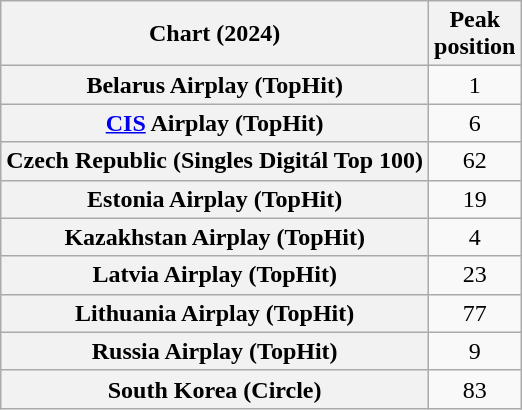<table class="wikitable sortable plainrowheaders" style="text-align:center">
<tr>
<th scope="col">Chart (2024)</th>
<th scope="col">Peak<br>position</th>
</tr>
<tr>
<th scope="row">Belarus Airplay (TopHit)</th>
<td>1</td>
</tr>
<tr>
<th scope="row"><a href='#'>CIS</a> Airplay (TopHit)</th>
<td>6</td>
</tr>
<tr>
<th scope="row">Czech Republic (Singles Digitál Top 100)</th>
<td>62</td>
</tr>
<tr>
<th scope="row">Estonia Airplay (TopHit)</th>
<td>19</td>
</tr>
<tr>
<th scope="row">Kazakhstan Airplay (TopHit)</th>
<td>4</td>
</tr>
<tr>
<th scope="row">Latvia Airplay (TopHit)</th>
<td>23</td>
</tr>
<tr>
<th scope="row">Lithuania Airplay (TopHit)</th>
<td>77</td>
</tr>
<tr>
<th scope="row">Russia Airplay (TopHit)</th>
<td>9</td>
</tr>
<tr>
<th scope="row">South Korea (Circle)</th>
<td>83</td>
</tr>
</table>
